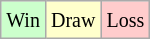<table class="wikitable">
<tr>
<td style="background-color: #CCFFCC;"><small>Win</small></td>
<td style="background-color: #FFFFCC;"><small>Draw</small></td>
<td style="background-color: #FFCCCC;"><small>Loss</small></td>
</tr>
</table>
